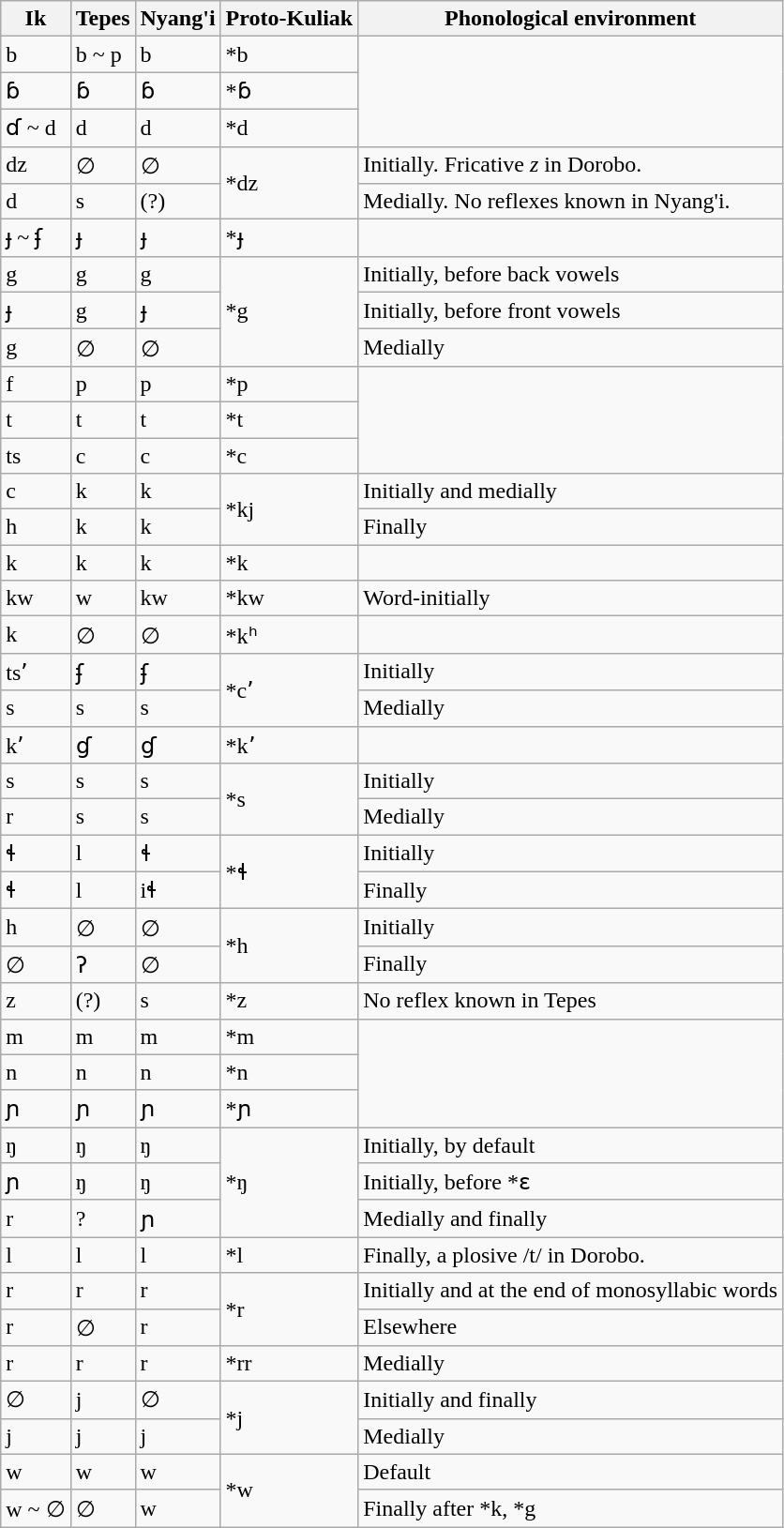<table class="wikitable">
<tr>
<th>Ik</th>
<th>Tepes</th>
<th>Nyang'i</th>
<th>Proto-Kuliak</th>
<th>Phonological environment</th>
</tr>
<tr>
<td>b</td>
<td>b ~ p</td>
<td>b</td>
<td>*b</td>
</tr>
<tr>
<td>ɓ</td>
<td>ɓ</td>
<td>ɓ</td>
<td>*ɓ</td>
</tr>
<tr>
<td>ɗ ~ d</td>
<td>d</td>
<td>d</td>
<td>*d</td>
</tr>
<tr>
<td>dz</td>
<td>∅</td>
<td>∅</td>
<td rowspan="2">*dz</td>
<td>Initially. Fricative <em>z</em> in Dorobo.</td>
</tr>
<tr>
<td>d</td>
<td>s</td>
<td>(?)</td>
<td>Medially. No reflexes known in Nyang'i.</td>
</tr>
<tr>
<td>ɟ ~ ʄ</td>
<td>ɟ</td>
<td>ɟ</td>
<td>*ɟ</td>
</tr>
<tr>
<td>g</td>
<td>g</td>
<td>g</td>
<td rowspan="3">*g</td>
<td>Initially, before back vowels</td>
</tr>
<tr>
<td>ɟ</td>
<td>g</td>
<td>ɟ</td>
<td>Initially, before front vowels</td>
</tr>
<tr>
<td>g</td>
<td>∅</td>
<td>∅</td>
<td>Medially</td>
</tr>
<tr>
<td>f</td>
<td>p</td>
<td>p</td>
<td>*p</td>
</tr>
<tr>
<td>t</td>
<td>t</td>
<td>t</td>
<td>*t</td>
</tr>
<tr>
<td>ts</td>
<td>c</td>
<td>c</td>
<td>*c</td>
</tr>
<tr>
<td>c</td>
<td>k</td>
<td>k</td>
<td rowspan="2">*kj</td>
<td>Initially and medially</td>
</tr>
<tr>
<td>h</td>
<td>k</td>
<td>k</td>
<td>Finally</td>
</tr>
<tr>
<td>k</td>
<td>k</td>
<td>k</td>
<td>*k</td>
</tr>
<tr>
<td>kw</td>
<td>w</td>
<td>kw</td>
<td>*kw</td>
<td>Word-initially</td>
</tr>
<tr>
<td>k</td>
<td>∅</td>
<td>∅</td>
<td>*kʰ</td>
</tr>
<tr>
<td>tsʼ</td>
<td>ʄ</td>
<td>ʄ</td>
<td rowspan="2">*cʼ</td>
<td>Initially</td>
</tr>
<tr>
<td>s</td>
<td>s</td>
<td>s</td>
<td>Medially</td>
</tr>
<tr>
<td>kʼ</td>
<td>ɠ</td>
<td>ɠ</td>
<td>*kʼ</td>
</tr>
<tr>
<td>s</td>
<td>s</td>
<td>s</td>
<td rowspan="2">*s</td>
<td>Initially</td>
</tr>
<tr>
<td>r</td>
<td>s</td>
<td>s</td>
<td>Medially</td>
</tr>
<tr>
<td>ɬ</td>
<td>l</td>
<td>ɬ</td>
<td rowspan="2">*ɬ</td>
<td>Initially</td>
</tr>
<tr>
<td>ɬ</td>
<td>l</td>
<td>iɬ</td>
<td>Finally</td>
</tr>
<tr>
<td>h</td>
<td>∅</td>
<td>∅</td>
<td rowspan="2">*h</td>
<td>Initially</td>
</tr>
<tr>
<td>∅</td>
<td>ʔ</td>
<td>∅</td>
<td>Finally</td>
</tr>
<tr>
<td>z</td>
<td>(?)</td>
<td>s</td>
<td>*z</td>
<td>No reflex known in Tepes</td>
</tr>
<tr>
<td>m</td>
<td>m</td>
<td>m</td>
<td>*m</td>
</tr>
<tr>
<td>n</td>
<td>n</td>
<td>n</td>
<td>*n</td>
</tr>
<tr>
<td>ɲ</td>
<td>ɲ</td>
<td>ɲ</td>
<td>*ɲ</td>
</tr>
<tr>
<td>ŋ</td>
<td>ŋ</td>
<td>ŋ</td>
<td rowspan="3">*ŋ</td>
<td>Initially, by default</td>
</tr>
<tr>
<td>ɲ</td>
<td>ŋ</td>
<td>ŋ</td>
<td>Initially, before *ɛ</td>
</tr>
<tr>
<td>r</td>
<td>?</td>
<td>ɲ</td>
<td>Medially and finally</td>
</tr>
<tr>
<td>l</td>
<td>l</td>
<td>l</td>
<td>*l</td>
<td>Finally, a plosive /t/ in Dorobo.</td>
</tr>
<tr>
<td>r</td>
<td>r</td>
<td>r</td>
<td rowspan="2">*r</td>
<td>Initially and at the end of monosyllabic words</td>
</tr>
<tr>
<td>r</td>
<td>∅</td>
<td>r</td>
<td>Elsewhere</td>
</tr>
<tr>
<td>r</td>
<td>r</td>
<td>r</td>
<td>*rr</td>
<td>Medially</td>
</tr>
<tr>
<td>∅</td>
<td>j</td>
<td>∅</td>
<td rowspan="2">*j</td>
<td>Initially and finally</td>
</tr>
<tr>
<td>j</td>
<td>j</td>
<td>j</td>
<td>Medially</td>
</tr>
<tr>
<td>w</td>
<td>w</td>
<td>w</td>
<td rowspan="2">*w</td>
<td>Default</td>
</tr>
<tr>
<td>w ~ ∅</td>
<td>∅</td>
<td>w</td>
<td>Finally after *k, *g</td>
</tr>
</table>
